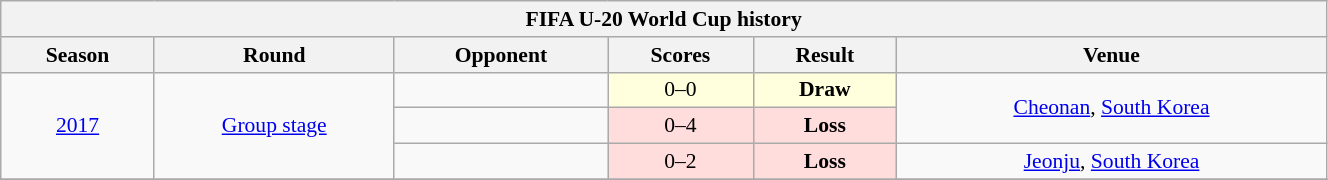<table class="wikitable collapsible collapsed" style="text-align:center; font-size:90%; width:70%;">
<tr>
<th colspan="6">FIFA U-20 World Cup history</th>
</tr>
<tr>
<th>Season</th>
<th>Round</th>
<th>Opponent</th>
<th>Scores</th>
<th>Result</th>
<th>Venue</th>
</tr>
<tr>
<td rowspan=3><a href='#'>2017</a></td>
<td rowspan=3><a href='#'>Group stage</a></td>
<td style="text-align:left"></td>
<td style="background:#ffd;">0–0</td>
<td style="background:#ffd;"><strong>Draw</strong></td>
<td rowspan=2> <a href='#'>Cheonan</a>, <a href='#'>South Korea</a></td>
</tr>
<tr>
<td style="text-align:left"></td>
<td style="background:#fdd;">0–4</td>
<td style="background:#fdd;"><strong>Loss</strong></td>
</tr>
<tr>
<td style="text-align:left"></td>
<td style="background:#fdd;">0–2</td>
<td style="background:#fdd;"><strong>Loss</strong></td>
<td rowspan=1> <a href='#'>Jeonju</a>, <a href='#'>South Korea</a></td>
</tr>
<tr>
</tr>
</table>
